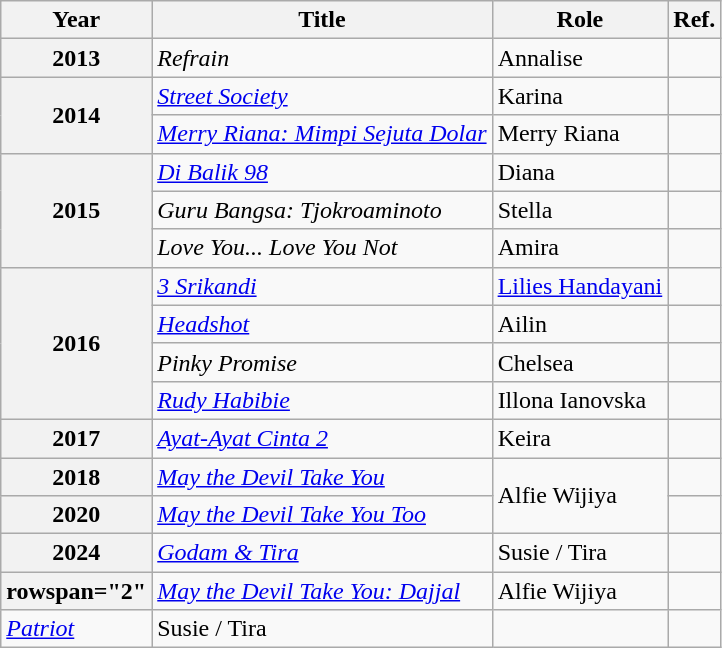<table class="wikitable sortable plainrowheaders">
<tr>
<th scope="col">Year</th>
<th>Title</th>
<th scope="col">Role</th>
<th scope="col" class="unsortable">Ref.</th>
</tr>
<tr>
<th>2013</th>
<td><em>Refrain</em></td>
<td>Annalise</td>
<td align="center"></td>
</tr>
<tr>
<th rowspan="2">2014</th>
<td><em><a href='#'>Street Society</a></em></td>
<td>Karina</td>
<td align="center"></td>
</tr>
<tr>
<td><em><a href='#'>Merry Riana: Mimpi Sejuta Dolar</a></em></td>
<td>Merry Riana</td>
<td align="center"></td>
</tr>
<tr>
<th rowspan="3">2015</th>
<td><em><a href='#'>Di Balik 98</a></em></td>
<td>Diana</td>
<td align="center"></td>
</tr>
<tr>
<td><em>Guru Bangsa: Tjokroaminoto</em></td>
<td>Stella</td>
<td align="center"></td>
</tr>
<tr>
<td><em>Love You... Love You Not</em></td>
<td>Amira</td>
<td align="center"></td>
</tr>
<tr>
<th rowspan="4">2016</th>
<td><em><a href='#'>3 Srikandi</a></em></td>
<td><a href='#'>Lilies Handayani</a></td>
<td align="center"></td>
</tr>
<tr>
<td><em><a href='#'>Headshot</a></em></td>
<td>Ailin</td>
<td align="center"></td>
</tr>
<tr>
<td><em>Pinky Promise</em></td>
<td>Chelsea</td>
<td align="center"></td>
</tr>
<tr>
<td><em><a href='#'>Rudy Habibie</a></em></td>
<td>Illona Ianovska</td>
<td align="center"></td>
</tr>
<tr>
<th>2017</th>
<td><em><a href='#'>Ayat-Ayat Cinta 2</a></em></td>
<td>Keira</td>
<td align="center"></td>
</tr>
<tr>
<th>2018</th>
<td><em><a href='#'>May the Devil Take You</a></em></td>
<td rowspan="2">Alfie Wijiya</td>
<td align="center"></td>
</tr>
<tr>
<th>2020</th>
<td><em><a href='#'>May the Devil Take You Too</a></em></td>
<td align="center"></td>
</tr>
<tr>
<th rowspan="1">2024</th>
<td><em><a href='#'>Godam & Tira</a></em></td>
<td>Susie / Tira</td>
<td></td>
</tr>
<tr>
<th>rowspan="2" </th>
<td><em><a href='#'>May the Devil Take You: Dajjal</a></em></td>
<td>Alfie Wijiya</td>
<td align="center"></td>
</tr>
<tr>
<td><em><a href='#'>Patriot</a></em></td>
<td>Susie / Tira</td>
<td></td>
</tr>
</table>
